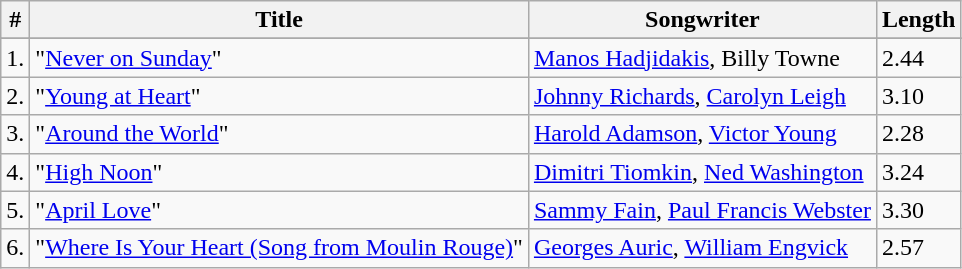<table class="wikitable">
<tr>
<th>#</th>
<th>Title</th>
<th>Songwriter</th>
<th>Length</th>
</tr>
<tr bgcolor="#ebf5ff">
</tr>
<tr>
<td>1.</td>
<td>"<a href='#'>Never on Sunday</a>"</td>
<td><a href='#'>Manos Hadjidakis</a>, Billy Towne</td>
<td>2.44</td>
</tr>
<tr>
<td>2.</td>
<td>"<a href='#'>Young at Heart</a>"</td>
<td><a href='#'>Johnny Richards</a>, <a href='#'>Carolyn Leigh</a></td>
<td>3.10</td>
</tr>
<tr>
<td>3.</td>
<td>"<a href='#'>Around the World</a>"</td>
<td><a href='#'>Harold Adamson</a>, <a href='#'>Victor Young</a></td>
<td>2.28</td>
</tr>
<tr>
<td>4.</td>
<td>"<a href='#'>High Noon</a>"</td>
<td><a href='#'>Dimitri Tiomkin</a>, <a href='#'>Ned Washington</a></td>
<td>3.24</td>
</tr>
<tr>
<td>5.</td>
<td>"<a href='#'>April Love</a>"</td>
<td><a href='#'>Sammy Fain</a>, <a href='#'>Paul Francis Webster</a></td>
<td>3.30</td>
</tr>
<tr>
<td>6.</td>
<td>"<a href='#'>Where Is Your Heart (Song from Moulin Rouge)</a>"</td>
<td><a href='#'>Georges Auric</a>, <a href='#'>William Engvick</a></td>
<td>2.57</td>
</tr>
</table>
